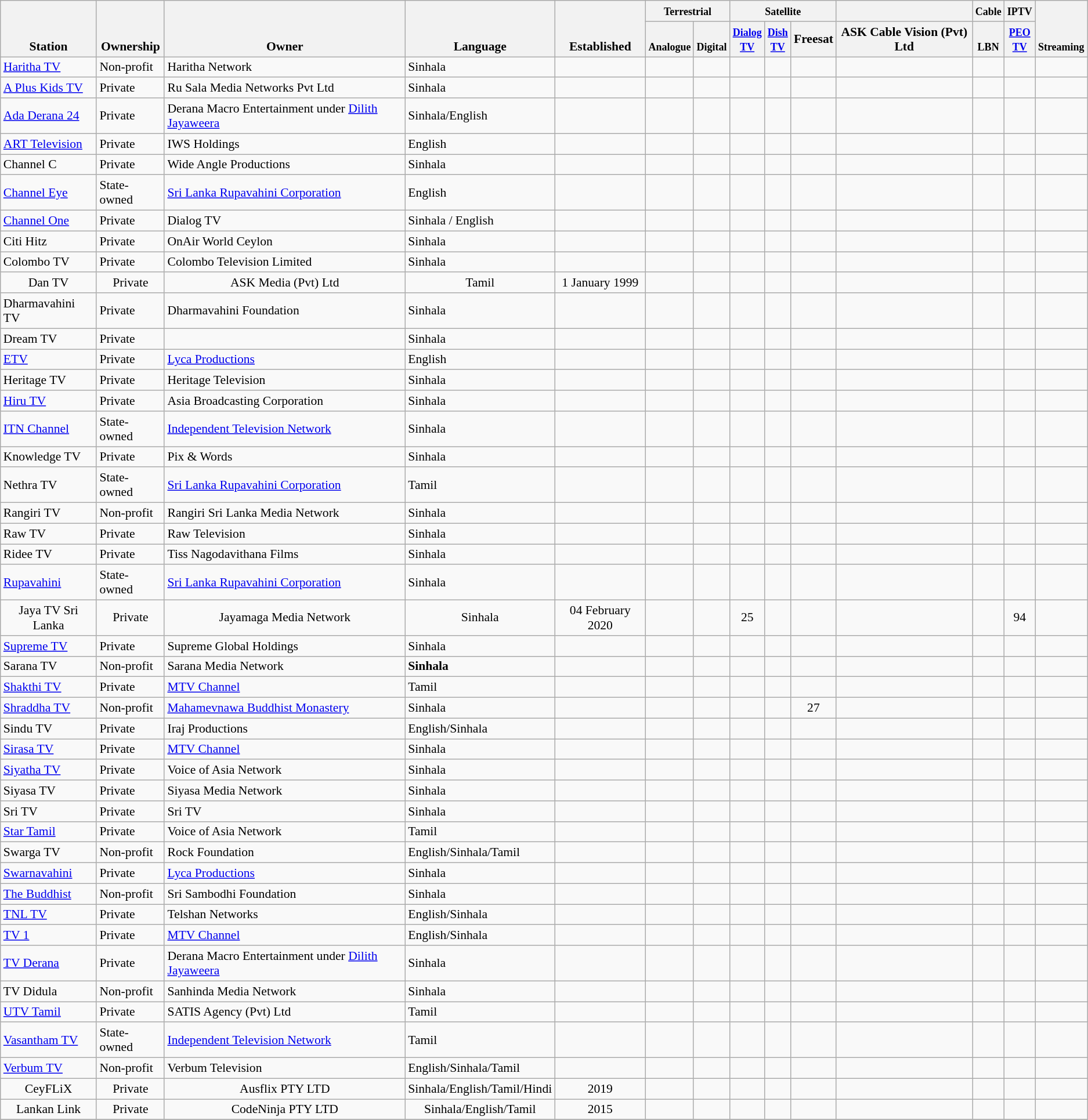<table class="wikitable plainrowheaders sortable" style="font-size:90%; text-align:center;">
<tr>
<th style="vertical-align:bottom;" rowspan=2>Station</th>
<th style="vertical-align:bottom;" rowspan=2>Ownership</th>
<th style="vertical-align:bottom;" rowspan=2>Owner</th>
<th style="vertical-align:bottom;" rowspan=2>Language</th>
<th style="vertical-align:bottom;" rowspan=2>Established</th>
<th style="vertical-align:bottom;" colspan=2><small>Terrestrial</small></th>
<th colspan="3" style="vertical-align:bottom;"><small>Satellite</small></th>
<th></th>
<th style="vertical-align:bottom;"><small>Cable</small></th>
<th style="vertical-align:bottom;"><small>IPTV<br></small></th>
<th style="vertical-align:bottom;" rowspan=2><small>Streaming</small></th>
</tr>
<tr>
<th style="vertical-align: bottom;"><small>Analogue</small><br></th>
<th style="vertical-align:bottom;"><small>Digital</small></th>
<th style="vertical-align:bottom;"><small><a href='#'>Dialog<br>TV</a></small><br></th>
<th style="vertical-align:bottom;"><small><a href='#'>Dish<br>TV</a></small><br></th>
<th>Freesat</th>
<th>ASK Cable Vision (Pvt) Ltd</th>
<th style="vertical-align:bottom;"><small>LBN</small><br></th>
<th style="vertical-align:bottom;"><small><a href='#'>PEO<br>TV</a></small><br></th>
</tr>
<tr>
<td align=left><a href='#'>Haritha TV</a></td>
<td align=left>Non-profit</td>
<td align=left>Haritha Network</td>
<td align=left>Sinhala</td>
<td></td>
<td></td>
<td></td>
<td></td>
<td></td>
<td></td>
<td></td>
<td></td>
<td></td>
<td></td>
</tr>
<tr>
<td align=left><a href='#'>A Plus Kids TV</a></td>
<td align=left>Private</td>
<td align=left>Ru Sala Media Networks Pvt Ltd</td>
<td align=left>Sinhala</td>
<td></td>
<td></td>
<td></td>
<td></td>
<td></td>
<td></td>
<td></td>
<td></td>
<td></td>
<td></td>
</tr>
<tr>
<td align=left><a href='#'>Ada Derana 24</a></td>
<td align="left">Private</td>
<td align=left>Derana Macro Entertainment under <a href='#'>Dilith Jayaweera</a></td>
<td align=left>Sinhala/English</td>
<td></td>
<td></td>
<td></td>
<td></td>
<td></td>
<td></td>
<td></td>
<td></td>
<td></td>
<td></td>
</tr>
<tr>
<td align=left><a href='#'>ART Television</a></td>
<td align=left>Private</td>
<td align=left>IWS Holdings</td>
<td align=left>English</td>
<td></td>
<td></td>
<td></td>
<td></td>
<td></td>
<td></td>
<td></td>
<td></td>
<td></td>
<td></td>
</tr>
<tr>
<td align=left>Channel C</td>
<td align=left>Private</td>
<td align=left>Wide Angle Productions</td>
<td align=left>Sinhala</td>
<td></td>
<td></td>
<td></td>
<td></td>
<td></td>
<td></td>
<td></td>
<td></td>
<td></td>
<td></td>
</tr>
<tr>
<td align=left><a href='#'>Channel Eye</a></td>
<td align="left">State-owned</td>
<td align=left><a href='#'>Sri Lanka Rupavahini Corporation</a></td>
<td align=left>English</td>
<td></td>
<td></td>
<td></td>
<td></td>
<td></td>
<td></td>
<td></td>
<td></td>
<td></td>
<td></td>
</tr>
<tr>
<td align=left><a href='#'>Channel One</a></td>
<td align=left>Private</td>
<td align=left>Dialog TV</td>
<td align=left>Sinhala / English</td>
<td></td>
<td></td>
<td></td>
<td></td>
<td></td>
<td></td>
<td></td>
<td></td>
<td></td>
<td></td>
</tr>
<tr>
<td align=left>Citi Hitz</td>
<td align=left>Private</td>
<td align=left>OnAir World Ceylon</td>
<td align=left>Sinhala</td>
<td></td>
<td></td>
<td></td>
<td></td>
<td></td>
<td></td>
<td></td>
<td></td>
<td></td>
<td></td>
</tr>
<tr>
<td align=left>Colombo TV</td>
<td align=left>Private</td>
<td align=left>Colombo Television Limited</td>
<td align=left>Sinhala</td>
<td></td>
<td></td>
<td></td>
<td></td>
<td></td>
<td></td>
<td></td>
<td></td>
<td></td>
<td></td>
</tr>
<tr>
<td>Dan TV</td>
<td>Private</td>
<td>ASK Media (Pvt) Ltd</td>
<td>Tamil</td>
<td>1 January 1999</td>
<td></td>
<td></td>
<td></td>
<td></td>
<td></td>
<td></td>
<td></td>
<td></td>
<td></td>
</tr>
<tr>
<td align="left">Dharmavahini TV</td>
<td align="left">Private</td>
<td align="left">Dharmavahini Foundation</td>
<td align="left">Sinhala</td>
<td></td>
<td></td>
<td></td>
<td></td>
<td></td>
<td></td>
<td></td>
<td></td>
<td></td>
<td></td>
</tr>
<tr>
<td align="left">Dream TV</td>
<td align="left">Private</td>
<td align="left"></td>
<td align="left">Sinhala</td>
<td></td>
<td></td>
<td></td>
<td></td>
<td></td>
<td></td>
<td></td>
<td></td>
<td></td>
<td></td>
</tr>
<tr>
<td align="left"><a href='#'>ETV</a></td>
<td align="left">Private</td>
<td align="left"><a href='#'>Lyca Productions</a></td>
<td align="left">English</td>
<td></td>
<td></td>
<td></td>
<td></td>
<td></td>
<td></td>
<td></td>
<td></td>
<td></td>
<td></td>
</tr>
<tr>
<td align="left">Heritage TV</td>
<td align="left">Private</td>
<td align="left">Heritage Television</td>
<td align="left">Sinhala</td>
<td></td>
<td></td>
<td></td>
<td></td>
<td></td>
<td></td>
<td></td>
<td></td>
<td></td>
<td></td>
</tr>
<tr>
<td align="left"><a href='#'>Hiru TV</a></td>
<td align="left">Private</td>
<td align="left">Asia Broadcasting Corporation</td>
<td align="left">Sinhala</td>
<td></td>
<td></td>
<td></td>
<td></td>
<td></td>
<td></td>
<td></td>
<td></td>
<td></td>
<td></td>
</tr>
<tr>
<td align="left"><a href='#'>ITN Channel</a></td>
<td align="left">State-owned</td>
<td align="left"><a href='#'>Independent Television Network</a></td>
<td align="left">Sinhala</td>
<td></td>
<td></td>
<td></td>
<td></td>
<td></td>
<td></td>
<td></td>
<td></td>
<td></td>
<td></td>
</tr>
<tr>
<td align="left">Knowledge TV</td>
<td align="left">Private</td>
<td align="left">Pix & Words</td>
<td align="left">Sinhala</td>
<td></td>
<td></td>
<td></td>
<td></td>
<td></td>
<td></td>
<td></td>
<td></td>
<td></td>
<td></td>
</tr>
<tr>
<td align="left">Nethra TV</td>
<td align="left">State-owned</td>
<td align="left"><a href='#'>Sri Lanka Rupavahini Corporation</a></td>
<td align="left">Tamil</td>
<td></td>
<td></td>
<td></td>
<td></td>
<td></td>
<td></td>
<td></td>
<td></td>
<td></td>
<td></td>
</tr>
<tr>
<td align="left">Rangiri TV</td>
<td align="left">Non-profit</td>
<td align="left">Rangiri Sri Lanka Media Network</td>
<td align="left">Sinhala</td>
<td></td>
<td></td>
<td></td>
<td></td>
<td></td>
<td></td>
<td></td>
<td></td>
<td></td>
<td></td>
</tr>
<tr>
<td align="left">Raw TV</td>
<td align="left">Private</td>
<td align="left">Raw Television</td>
<td align="left">Sinhala</td>
<td></td>
<td></td>
<td></td>
<td></td>
<td></td>
<td></td>
<td></td>
<td></td>
<td></td>
<td></td>
</tr>
<tr>
<td align="left">Ridee TV</td>
<td align="left">Private</td>
<td align="left">Tiss Nagodavithana Films</td>
<td align="left">Sinhala</td>
<td></td>
<td></td>
<td></td>
<td></td>
<td></td>
<td></td>
<td></td>
<td></td>
<td></td>
<td></td>
</tr>
<tr>
<td align="left"><a href='#'>Rupavahini</a></td>
<td align="left">State-owned</td>
<td align="left"><a href='#'>Sri Lanka Rupavahini Corporation</a></td>
<td align="left">Sinhala</td>
<td></td>
<td></td>
<td></td>
<td></td>
<td></td>
<td></td>
<td></td>
<td></td>
<td></td>
<td></td>
</tr>
<tr>
<td>Jaya TV Sri Lanka</td>
<td>Private</td>
<td>Jayamaga Media Network</td>
<td>Sinhala</td>
<td>04 February 2020</td>
<td></td>
<td></td>
<td>25</td>
<td></td>
<td></td>
<td></td>
<td> </td>
<td>94</td>
<td></td>
</tr>
<tr>
<td align="left"><a href='#'>Supreme TV</a></td>
<td align="left">Private</td>
<td align="left">Supreme Global Holdings</td>
<td align="left">Sinhala</td>
<td></td>
<td></td>
<td></td>
<td></td>
<td></td>
<td></td>
<td></td>
<td></td>
<td></td>
<td></td>
</tr>
<tr>
<td align="left">Sarana TV</td>
<td align="left">Non-profit</td>
<td align="left">Sarana Media Network</td>
<td align="left"><strong>Sinhala</strong></td>
<td></td>
<td></td>
<td></td>
<td></td>
<td></td>
<td></td>
<td></td>
<td></td>
<td></td>
<td></td>
</tr>
<tr>
<td align="left"><a href='#'>Shakthi TV</a></td>
<td align="left">Private</td>
<td align="left"><a href='#'>MTV Channel</a></td>
<td align="left">Tamil</td>
<td></td>
<td></td>
<td></td>
<td></td>
<td></td>
<td></td>
<td></td>
<td></td>
<td></td>
<td></td>
</tr>
<tr>
<td align="left"><a href='#'>Shraddha TV</a></td>
<td align="left">Non-profit</td>
<td align="left"><a href='#'>Mahamevnawa Buddhist Monastery</a></td>
<td align="left">Sinhala</td>
<td></td>
<td></td>
<td></td>
<td></td>
<td></td>
<td>27</td>
<td></td>
<td></td>
<td></td>
<td></td>
</tr>
<tr>
<td align="left">Sindu TV</td>
<td align="left">Private</td>
<td align="left">Iraj Productions</td>
<td align="left">English/Sinhala</td>
<td></td>
<td></td>
<td></td>
<td></td>
<td></td>
<td></td>
<td></td>
<td></td>
<td></td>
<td></td>
</tr>
<tr>
<td align="left"><a href='#'>Sirasa TV</a></td>
<td align="left">Private</td>
<td align="left"><a href='#'>MTV Channel</a></td>
<td align="left">Sinhala</td>
<td></td>
<td></td>
<td></td>
<td></td>
<td></td>
<td></td>
<td></td>
<td></td>
<td></td>
<td></td>
</tr>
<tr>
<td align="left"><a href='#'>Siyatha TV</a></td>
<td align="left">Private</td>
<td align="left">Voice of Asia Network</td>
<td align="left">Sinhala</td>
<td></td>
<td></td>
<td></td>
<td></td>
<td></td>
<td></td>
<td></td>
<td></td>
<td></td>
<td></td>
</tr>
<tr>
<td align="left">Siyasa TV</td>
<td align="left">Private</td>
<td align="left">Siyasa Media Network</td>
<td align="left">Sinhala</td>
<td></td>
<td></td>
<td></td>
<td></td>
<td></td>
<td></td>
<td></td>
<td></td>
<td></td>
<td></td>
</tr>
<tr>
<td align="left">Sri TV</td>
<td align="left">Private</td>
<td align="left">Sri TV</td>
<td align="left">Sinhala</td>
<td></td>
<td></td>
<td></td>
<td></td>
<td></td>
<td></td>
<td></td>
<td></td>
<td></td>
<td></td>
</tr>
<tr>
<td align="left"><a href='#'>Star Tamil</a> </td>
<td align="left">Private</td>
<td align="left">Voice of Asia Network</td>
<td align="left">Tamil</td>
<td></td>
<td></td>
<td></td>
<td></td>
<td></td>
<td></td>
<td></td>
<td></td>
<td></td>
<td></td>
</tr>
<tr>
<td align="left">Swarga TV</td>
<td align="left">Non-profit</td>
<td align="left">Rock Foundation</td>
<td align="left">English/Sinhala/Tamil</td>
<td></td>
<td></td>
<td></td>
<td></td>
<td></td>
<td></td>
<td></td>
<td></td>
<td></td>
<td></td>
</tr>
<tr>
<td align="left"><a href='#'>Swarnavahini</a></td>
<td align="left">Private</td>
<td align="left"><a href='#'>Lyca Productions</a></td>
<td align="left">Sinhala</td>
<td></td>
<td></td>
<td></td>
<td></td>
<td></td>
<td></td>
<td></td>
<td></td>
<td></td>
<td></td>
</tr>
<tr>
<td align="left"><a href='#'>The Buddhist</a></td>
<td align="left">Non-profit</td>
<td align="left">Sri Sambodhi Foundation</td>
<td align="left">Sinhala</td>
<td></td>
<td></td>
<td></td>
<td></td>
<td></td>
<td></td>
<td></td>
<td></td>
<td></td>
<td></td>
</tr>
<tr>
<td align="left"><a href='#'>TNL TV</a></td>
<td align="left">Private</td>
<td align="left">Telshan Networks</td>
<td align="left">English/Sinhala</td>
<td></td>
<td></td>
<td></td>
<td></td>
<td></td>
<td></td>
<td></td>
<td></td>
<td></td>
<td></td>
</tr>
<tr>
<td align="left"><a href='#'>TV 1</a></td>
<td align="left">Private</td>
<td align="left"><a href='#'>MTV Channel</a></td>
<td align="left">English/Sinhala</td>
<td></td>
<td></td>
<td></td>
<td></td>
<td></td>
<td></td>
<td></td>
<td></td>
<td></td>
<td></td>
</tr>
<tr>
<td align="left"><a href='#'>TV Derana</a></td>
<td align="left">Private</td>
<td align="left">Derana Macro Entertainment under <a href='#'>Dilith Jayaweera</a></td>
<td align="left">Sinhala</td>
<td></td>
<td></td>
<td></td>
<td></td>
<td></td>
<td></td>
<td></td>
<td></td>
<td></td>
<td></td>
</tr>
<tr>
<td align="left">TV Didula</td>
<td align="left">Non-profit</td>
<td align="left">Sanhinda Media Network</td>
<td align="left">Sinhala</td>
<td></td>
<td></td>
<td></td>
<td></td>
<td></td>
<td></td>
<td></td>
<td></td>
<td></td>
<td></td>
</tr>
<tr>
<td align="left"><a href='#'>UTV Tamil</a></td>
<td align="left">Private</td>
<td align="left">SATIS Agency (Pvt) Ltd</td>
<td align="left">Tamil</td>
<td></td>
<td></td>
<td></td>
<td></td>
<td></td>
<td></td>
<td></td>
<td></td>
<td></td>
<td></td>
</tr>
<tr>
<td align="left"><a href='#'>Vasantham TV</a></td>
<td align="left">State-owned</td>
<td align="left"><a href='#'>Independent Television Network</a></td>
<td align="left">Tamil</td>
<td></td>
<td></td>
<td></td>
<td></td>
<td></td>
<td></td>
<td></td>
<td></td>
<td></td>
<td></td>
</tr>
<tr>
<td align="left"><a href='#'>Verbum TV</a></td>
<td align="left">Non-profit</td>
<td align="left">Verbum Television</td>
<td align="left">English/Sinhala/Tamil</td>
<td></td>
<td></td>
<td></td>
<td></td>
<td></td>
<td></td>
<td></td>
<td></td>
<td></td>
<td></td>
</tr>
<tr>
<td>CeyFLiX</td>
<td>Private</td>
<td>Ausflix PTY LTD</td>
<td>Sinhala/English/Tamil/Hindi</td>
<td>2019</td>
<td></td>
<td></td>
<td></td>
<td></td>
<td></td>
<td></td>
<td></td>
<td></td>
<td></td>
</tr>
<tr>
<td>Lankan Link</td>
<td>Private</td>
<td>CodeNinja PTY LTD</td>
<td>Sinhala/English/Tamil</td>
<td>2015</td>
<td></td>
<td></td>
<td></td>
<td></td>
<td></td>
<td></td>
<td></td>
<td></td>
<td></td>
</tr>
<tr>
</tr>
</table>
